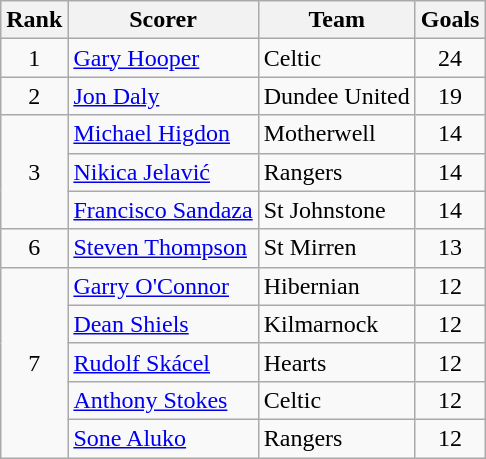<table class="wikitable">
<tr>
<th>Rank</th>
<th>Scorer</th>
<th>Team</th>
<th>Goals</th>
</tr>
<tr>
<td rowspan="1" style="text-align:center;">1</td>
<td> <a href='#'>Gary Hooper</a></td>
<td>Celtic</td>
<td align=center>24</td>
</tr>
<tr>
<td rowspan="1" style="text-align:center;">2</td>
<td> <a href='#'>Jon Daly</a></td>
<td>Dundee United</td>
<td align=center>19</td>
</tr>
<tr>
<td rowspan="3" style="text-align:center;">3</td>
<td> <a href='#'>Michael Higdon</a></td>
<td>Motherwell</td>
<td align=center>14</td>
</tr>
<tr>
<td> <a href='#'>Nikica Jelavić</a></td>
<td>Rangers</td>
<td align=center>14</td>
</tr>
<tr>
<td> <a href='#'>Francisco Sandaza</a></td>
<td>St Johnstone</td>
<td align=center>14</td>
</tr>
<tr>
<td rowspan="1" style="text-align:center;">6</td>
<td> <a href='#'>Steven Thompson</a></td>
<td>St Mirren</td>
<td align=center>13</td>
</tr>
<tr>
<td rowspan="5" style="text-align:center;">7</td>
<td> <a href='#'>Garry O'Connor</a></td>
<td>Hibernian</td>
<td align=center>12</td>
</tr>
<tr>
<td> <a href='#'>Dean Shiels</a></td>
<td>Kilmarnock</td>
<td align=center>12</td>
</tr>
<tr>
<td> <a href='#'>Rudolf Skácel</a></td>
<td>Hearts</td>
<td align=center>12</td>
</tr>
<tr>
<td> <a href='#'>Anthony Stokes</a></td>
<td>Celtic</td>
<td align=center>12</td>
</tr>
<tr>
<td> <a href='#'>Sone Aluko</a></td>
<td>Rangers</td>
<td align=center>12</td>
</tr>
</table>
